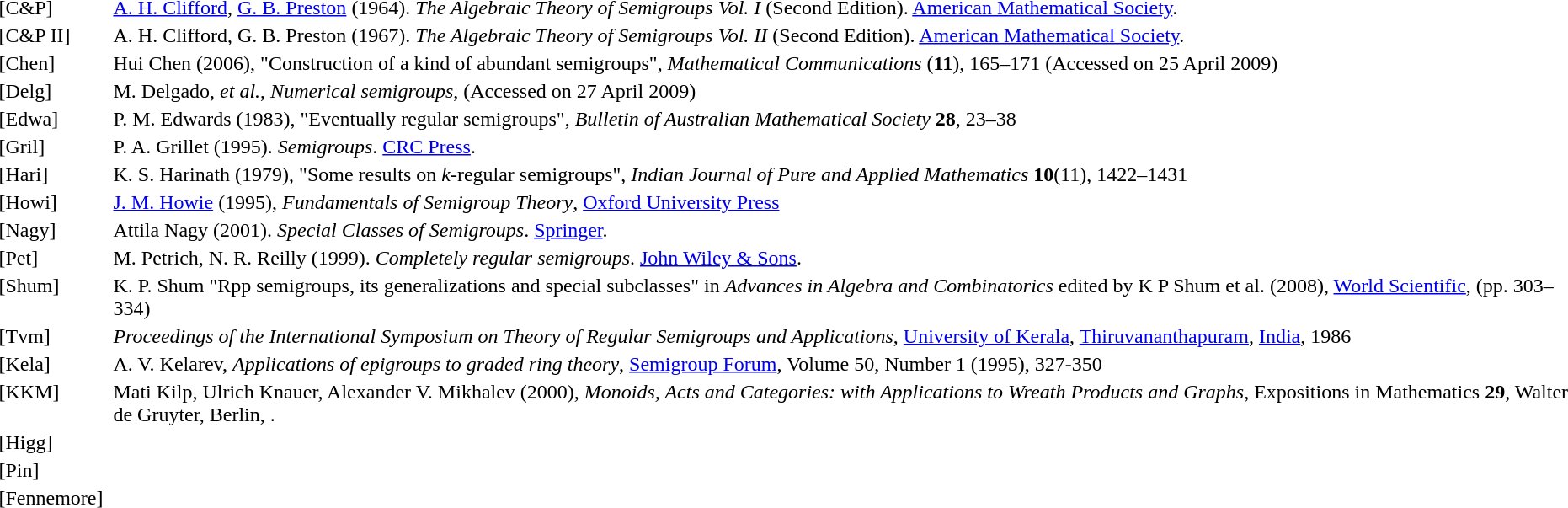<table>
<tr valign="top">
<td>[C&P]</td>
<td></td>
<td><a href='#'>A. H. Clifford</a>, <a href='#'>G. B. Preston</a> (1964). <em>The Algebraic Theory of Semigroups Vol. I</em> (Second Edition). <a href='#'>American Mathematical Society</a>.  </td>
</tr>
<tr valign="top">
<td>[C&P II]  </td>
<td></td>
<td>A. H. Clifford, G. B. Preston (1967). <em>The Algebraic Theory of Semigroups Vol. II</em> (Second Edition). <a href='#'>American Mathematical Society</a>.  </td>
</tr>
<tr valign="top">
<td>[Chen] </td>
<td></td>
<td>Hui Chen (2006), "Construction of a kind of abundant semigroups", <em>Mathematical Communications</em> (<strong>11</strong>), 165–171 (Accessed on 25 April 2009)</td>
</tr>
<tr valign="top">
<td>[Delg]</td>
<td></td>
<td>M. Delgado, <em>et al.</em>, <em>Numerical semigroups</em>,  (Accessed on 27 April 2009)</td>
</tr>
<tr valign="top">
<td>[Edwa]</td>
<td></td>
<td>P. M. Edwards (1983), "Eventually regular semigroups", <em>Bulletin of Australian Mathematical Society</em> <strong>28</strong>, 23–38</td>
</tr>
<tr valign="top">
<td>[Gril]</td>
<td></td>
<td>P. A. Grillet (1995). <em>Semigroups</em>. <a href='#'>CRC Press</a>.  </td>
</tr>
<tr valign="top">
<td>[Hari]</td>
<td></td>
<td>K. S. Harinath (1979), "Some results on <em>k</em>-regular semigroups", <em>Indian Journal of Pure and Applied Mathematics</em> <strong>10</strong>(11), 1422–1431</td>
</tr>
<tr valign="top">
<td>[Howi]</td>
<td></td>
<td><a href='#'>J. M. Howie</a> (1995), <em>Fundamentals of Semigroup Theory</em>, <a href='#'>Oxford University Press</a></td>
</tr>
<tr valign="top">
<td>[Nagy]</td>
<td></td>
<td>Attila Nagy (2001). <em>Special Classes of Semigroups</em>. <a href='#'>Springer</a>. </td>
</tr>
<tr valign="top">
<td>[Pet]</td>
<td></td>
<td> M. Petrich, N. R. Reilly (1999). <em>Completely regular semigroups</em>. <a href='#'>John Wiley & Sons</a>.  </td>
</tr>
<tr valign="top">
<td>[Shum]    </td>
<td></td>
<td>K. P. Shum "Rpp semigroups, its generalizations and special subclasses" in <em>Advances in Algebra and Combinatorics</em> edited by K P Shum et al. (2008), <a href='#'>World Scientific</a>,   (pp. 303–334)</td>
</tr>
<tr valign="top">
<td>[Tvm]</td>
<td></td>
<td><em>Proceedings of the International Symposium on Theory of Regular Semigroups and Applications</em>, <a href='#'>University of Kerala</a>, <a href='#'>Thiruvananthapuram</a>, <a href='#'>India</a>, 1986</td>
</tr>
<tr valign="top">
<td>[Kela]</td>
<td></td>
<td>A. V. Kelarev, <em>Applications of epigroups to graded ring theory</em>, <a href='#'>Semigroup Forum</a>, Volume 50, Number 1 (1995), 327-350  </td>
</tr>
<tr valign="top">
<td>[KKM]</td>
<td></td>
<td>Mati Kilp, Ulrich Knauer, Alexander V. Mikhalev (2000), <em>Monoids, Acts and Categories: with Applications to Wreath Products and Graphs</em>, Expositions in Mathematics <strong>29</strong>, Walter de Gruyter, Berlin, .</td>
</tr>
<tr valign="top">
<td>[Higg]</td>
<td></td>
<td> </td>
</tr>
<tr valign="top">
<td>[Pin]</td>
<td></td>
<td></td>
</tr>
<tr valign="top">
<td>[Fennemore]</td>
<td></td>
<td></td>
</tr>
<tr valign="top">
</tr>
</table>
